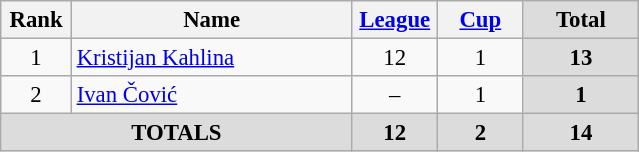<table class="wikitable" style="font-size: 95%; text-align: center;">
<tr>
<th width=40>Rank</th>
<th width=180>Name</th>
<th width=50><a href='#'>League</a></th>
<th width=50><a href='#'>Cup</a></th>
<th width=70 style="background: #DCDCDC">Total</th>
</tr>
<tr>
<td rowspan=1>1</td>
<td style="text-align:left;"> <a href='#'>Kristijan Kahlina</a></td>
<td>12</td>
<td>1</td>
<th style="background: #DCDCDC">13</th>
</tr>
<tr>
<td rowspan=1>2</td>
<td style="text-align:left;"> <a href='#'>Ivan Čović</a></td>
<td>–</td>
<td>1</td>
<th style="background: #DCDCDC">1</th>
</tr>
<tr>
<th colspan="2" align="center" style="background: #DCDCDC">TOTALS</th>
<th style="background: #DCDCDC">12</th>
<th style="background: #DCDCDC">2</th>
<th style="background: #DCDCDC">14</th>
</tr>
</table>
